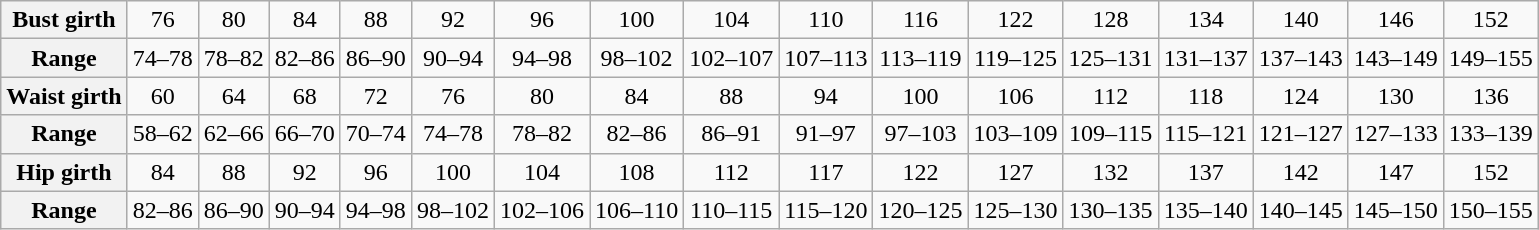<table class="wikitable">
<tr style="text-align:center;">
<th>Bust girth</th>
<td>76</td>
<td>80</td>
<td>84</td>
<td>88</td>
<td>92</td>
<td>96</td>
<td>100</td>
<td>104</td>
<td>110</td>
<td>116</td>
<td>122</td>
<td>128</td>
<td>134</td>
<td>140</td>
<td>146</td>
<td>152</td>
</tr>
<tr style="text-align:center;">
<th>Range</th>
<td>74–78</td>
<td>78–82</td>
<td>82–86</td>
<td>86–90</td>
<td>90–94</td>
<td>94–98</td>
<td>98–102</td>
<td>102–107</td>
<td>107–113</td>
<td>113–119</td>
<td>119–125</td>
<td>125–131</td>
<td>131–137</td>
<td>137–143</td>
<td>143–149</td>
<td>149–155</td>
</tr>
<tr style="text-align:center;">
<th>Waist girth</th>
<td>60</td>
<td>64</td>
<td>68</td>
<td>72</td>
<td>76</td>
<td>80</td>
<td>84</td>
<td>88</td>
<td>94</td>
<td>100</td>
<td>106</td>
<td>112</td>
<td>118</td>
<td>124</td>
<td>130</td>
<td>136</td>
</tr>
<tr style="text-align:center;">
<th>Range</th>
<td>58–62</td>
<td>62–66</td>
<td>66–70</td>
<td>70–74</td>
<td>74–78</td>
<td>78–82</td>
<td>82–86</td>
<td>86–91</td>
<td>91–97</td>
<td>97–103</td>
<td>103–109</td>
<td>109–115</td>
<td>115–121</td>
<td>121–127</td>
<td>127–133</td>
<td>133–139</td>
</tr>
<tr style="text-align:center;">
<th>Hip girth</th>
<td>84</td>
<td>88</td>
<td>92</td>
<td>96</td>
<td>100</td>
<td>104</td>
<td>108</td>
<td>112</td>
<td>117</td>
<td>122</td>
<td>127</td>
<td>132</td>
<td>137</td>
<td>142</td>
<td>147</td>
<td>152</td>
</tr>
<tr style="text-align:center;">
<th>Range</th>
<td>82–86</td>
<td>86–90</td>
<td>90–94</td>
<td>94–98</td>
<td>98–102</td>
<td>102–106</td>
<td>106–110</td>
<td>110–115</td>
<td>115–120</td>
<td>120–125</td>
<td>125–130</td>
<td>130–135</td>
<td>135–140</td>
<td>140–145</td>
<td>145–150</td>
<td>150–155</td>
</tr>
</table>
